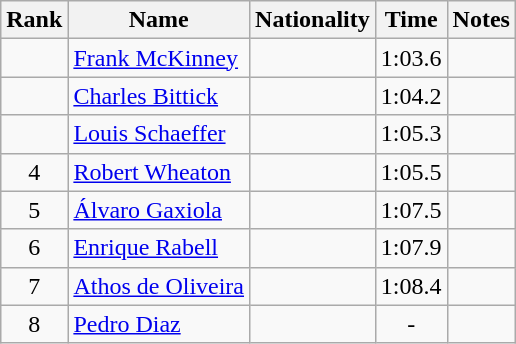<table class="wikitable sortable" style="text-align:center">
<tr>
<th>Rank</th>
<th>Name</th>
<th>Nationality</th>
<th>Time</th>
<th>Notes</th>
</tr>
<tr>
<td></td>
<td align=left><a href='#'>Frank McKinney</a></td>
<td align=left></td>
<td>1:03.6</td>
<td></td>
</tr>
<tr>
<td></td>
<td align=left><a href='#'>Charles Bittick</a></td>
<td align=left></td>
<td>1:04.2</td>
<td></td>
</tr>
<tr>
<td></td>
<td align=left><a href='#'>Louis Schaeffer</a></td>
<td align=left></td>
<td>1:05.3</td>
<td></td>
</tr>
<tr>
<td>4</td>
<td align=left><a href='#'>Robert Wheaton</a></td>
<td align=left></td>
<td>1:05.5</td>
<td></td>
</tr>
<tr>
<td>5</td>
<td align=left><a href='#'>Álvaro Gaxiola</a></td>
<td align=left></td>
<td>1:07.5</td>
<td></td>
</tr>
<tr>
<td>6</td>
<td align=left><a href='#'>Enrique Rabell</a></td>
<td align=left></td>
<td>1:07.9</td>
<td></td>
</tr>
<tr>
<td>7</td>
<td align=left><a href='#'>Athos de Oliveira</a></td>
<td align=left></td>
<td>1:08.4</td>
<td></td>
</tr>
<tr>
<td>8</td>
<td align=left><a href='#'>Pedro Diaz</a></td>
<td align=left></td>
<td>-</td>
<td></td>
</tr>
</table>
